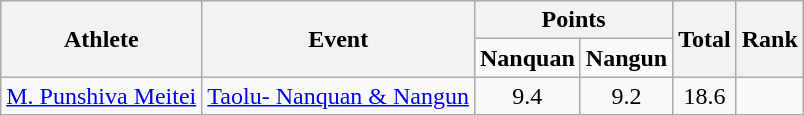<table class="wikitable" style="text-align:center;">
<tr>
<th rowspan="2">Athlete</th>
<th rowspan="2">Event</th>
<th colspan="2">Points</th>
<th rowspan="2">Total</th>
<th rowspan="2">Rank</th>
</tr>
<tr>
<td><strong>Nanquan</strong></td>
<td><strong>Nangun</strong></td>
</tr>
<tr>
<td><a href='#'>M. Punshiva Meitei</a></td>
<td><a href='#'>Taolu- Nanquan & Nangun</a></td>
<td>9.4</td>
<td>9.2</td>
<td>18.6</td>
<td></td>
</tr>
</table>
